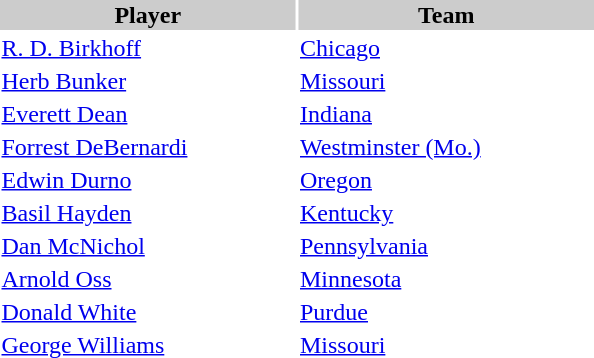<table style="width:400px" "border:'1' 'solid' 'gray'">
<tr>
<th bgcolor="#CCCCCC" style="width:50%">Player</th>
<th bgcolor="#CCCCCC" style="width:50%">Team</th>
</tr>
<tr>
<td><a href='#'>R. D. Birkhoff</a></td>
<td><a href='#'>Chicago</a></td>
</tr>
<tr>
<td><a href='#'>Herb Bunker</a></td>
<td><a href='#'>Missouri</a></td>
</tr>
<tr>
<td><a href='#'>Everett Dean</a></td>
<td><a href='#'>Indiana</a></td>
</tr>
<tr>
<td><a href='#'>Forrest DeBernardi</a></td>
<td><a href='#'>Westminster (Mo.)</a></td>
</tr>
<tr>
<td><a href='#'>Edwin Durno</a></td>
<td><a href='#'>Oregon</a></td>
</tr>
<tr>
<td><a href='#'>Basil Hayden</a></td>
<td><a href='#'>Kentucky</a></td>
</tr>
<tr>
<td><a href='#'>Dan McNichol</a></td>
<td><a href='#'>Pennsylvania</a></td>
</tr>
<tr>
<td><a href='#'>Arnold Oss</a></td>
<td><a href='#'>Minnesota</a></td>
</tr>
<tr>
<td><a href='#'>Donald White</a></td>
<td><a href='#'>Purdue</a></td>
</tr>
<tr>
<td><a href='#'>George Williams</a></td>
<td><a href='#'>Missouri</a></td>
</tr>
<tr>
</tr>
</table>
